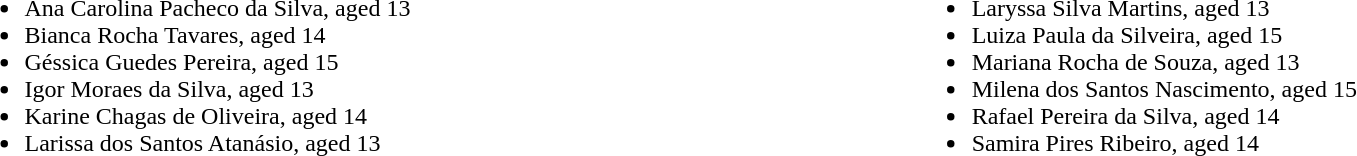<table style="width:100%;">
<tr>
<td style="text-align:left; vertical-align:top;"><br><ul><li>Ana Carolina Pacheco da Silva, aged 13</li><li>Bianca Rocha Tavares, aged 14</li><li>Géssica Guedes Pereira, aged 15</li><li>Igor Moraes da Silva, aged 13</li><li>Karine Chagas de Oliveira, aged 14</li><li>Larissa dos Santos Atanásio, aged 13</li></ul></td>
<td style="text-align:left; vertical-align:top;"><br><ul><li>Laryssa Silva Martins, aged 13</li><li>Luiza Paula da Silveira, aged 15</li><li>Mariana Rocha de Souza, aged 13</li><li>Milena dos Santos Nascimento, aged 15</li><li>Rafael Pereira da Silva, aged 14</li><li>Samira Pires Ribeiro, aged 14</li></ul></td>
</tr>
</table>
